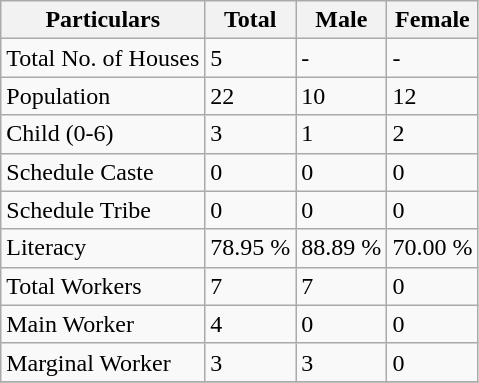<table class="wikitable sortable">
<tr>
<th>Particulars</th>
<th>Total</th>
<th>Male</th>
<th>Female</th>
</tr>
<tr>
<td>Total No. of Houses</td>
<td>5</td>
<td>-</td>
<td>-</td>
</tr>
<tr>
<td>Population</td>
<td>22</td>
<td>10</td>
<td>12</td>
</tr>
<tr>
<td>Child (0-6)</td>
<td>3</td>
<td>1</td>
<td>2</td>
</tr>
<tr>
<td>Schedule Caste</td>
<td>0</td>
<td>0</td>
<td>0</td>
</tr>
<tr>
<td>Schedule Tribe</td>
<td>0</td>
<td>0</td>
<td>0</td>
</tr>
<tr>
<td>Literacy</td>
<td>78.95 %</td>
<td>88.89 %</td>
<td>70.00 %</td>
</tr>
<tr>
<td>Total Workers</td>
<td>7</td>
<td>7</td>
<td>0</td>
</tr>
<tr>
<td>Main Worker</td>
<td>4</td>
<td>0</td>
<td>0</td>
</tr>
<tr>
<td>Marginal Worker</td>
<td>3</td>
<td>3</td>
<td>0</td>
</tr>
<tr>
</tr>
</table>
